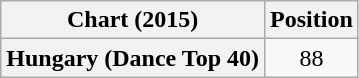<table class="wikitable plainrowheaders" style="text-align:center;">
<tr>
<th>Chart (2015)</th>
<th>Position</th>
</tr>
<tr>
<th scope="row">Hungary (Dance Top 40)</th>
<td>88</td>
</tr>
</table>
